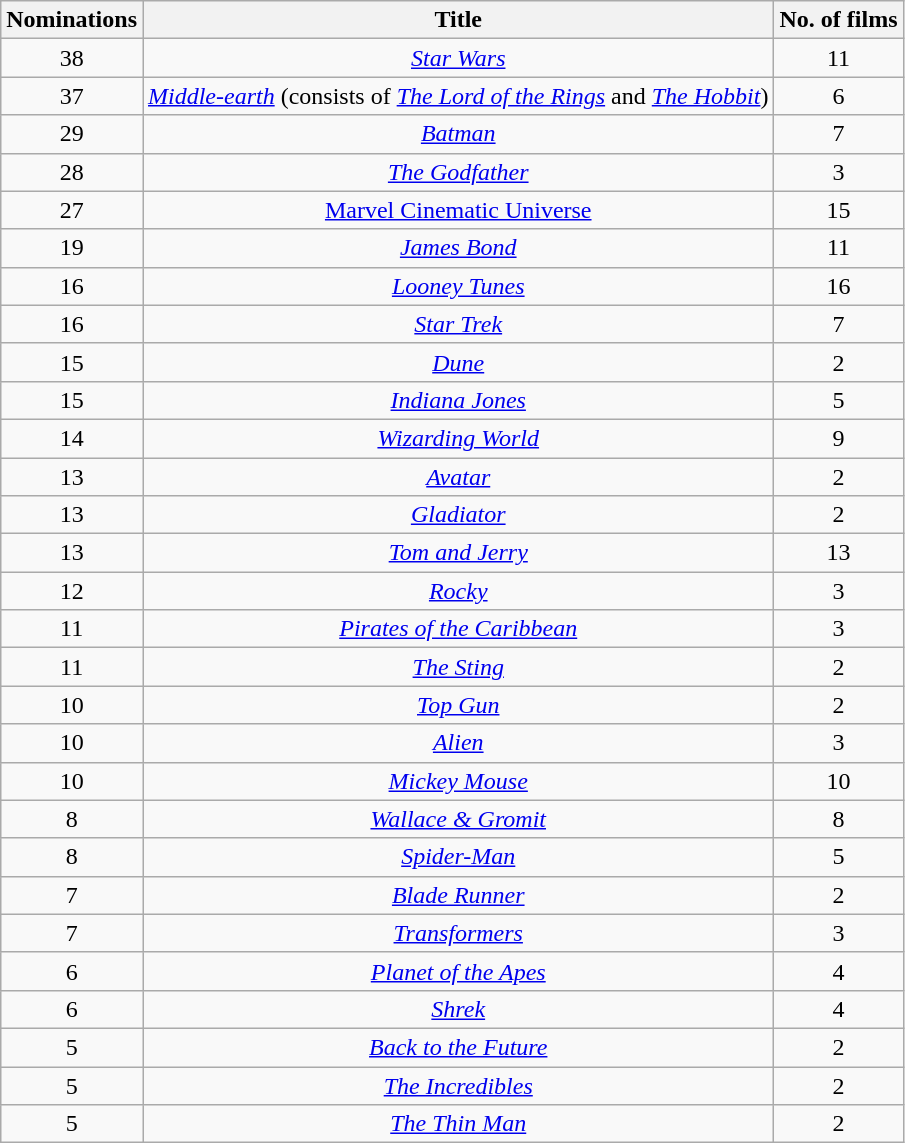<table class="wikitable" style="text-align: center;">
<tr>
<th scope="col" width="56">Nominations</th>
<th scope="col" align="center">Title</th>
<th scope="col" align="center">No. of films</th>
</tr>
<tr>
<td style="text-align:center">38</td>
<td><em><a href='#'>Star Wars</a></em></td>
<td>11</td>
</tr>
<tr>
<td>37</td>
<td><em><a href='#'>Middle-earth</a></em> (consists of <em><a href='#'>The Lord of the Rings</a></em> and <em><a href='#'>The Hobbit</a></em>)</td>
<td>6</td>
</tr>
<tr>
<td>29</td>
<td><em><a href='#'>Batman</a></em></td>
<td>7</td>
</tr>
<tr>
<td>28</td>
<td><em><a href='#'>The Godfather</a></em></td>
<td>3</td>
</tr>
<tr>
<td>27</td>
<td><a href='#'>Marvel Cinematic Universe</a></td>
<td>15</td>
</tr>
<tr>
<td>19</td>
<td><em><a href='#'>James Bond</a></em></td>
<td>11</td>
</tr>
<tr>
<td>16</td>
<td><em><a href='#'>Looney Tunes</a></em></td>
<td>16</td>
</tr>
<tr>
<td>16</td>
<td><em><a href='#'>Star Trek</a></em></td>
<td>7</td>
</tr>
<tr>
<td>15</td>
<td><em><a href='#'>Dune</a></em></td>
<td>2</td>
</tr>
<tr>
<td>15</td>
<td><em><a href='#'>Indiana Jones</a></em></td>
<td>5</td>
</tr>
<tr>
<td>14</td>
<td><em><a href='#'>Wizarding World</a></em></td>
<td>9</td>
</tr>
<tr>
<td>13</td>
<td><em><a href='#'>Avatar</a></em></td>
<td>2</td>
</tr>
<tr>
<td>13</td>
<td><em><a href='#'>Gladiator</a></em></td>
<td>2</td>
</tr>
<tr>
<td>13</td>
<td><em><a href='#'>Tom and Jerry</a></em></td>
<td>13</td>
</tr>
<tr>
<td>12</td>
<td><em><a href='#'>Rocky</a></em></td>
<td>3</td>
</tr>
<tr>
<td>11</td>
<td><em><a href='#'>Pirates of the Caribbean</a></em></td>
<td>3</td>
</tr>
<tr>
<td>11</td>
<td><em><a href='#'>The Sting</a></em></td>
<td>2</td>
</tr>
<tr>
<td>10</td>
<td><em><a href='#'>Top Gun</a></em></td>
<td>2</td>
</tr>
<tr>
<td>10</td>
<td><em><a href='#'>Alien</a></em></td>
<td>3</td>
</tr>
<tr>
<td>10</td>
<td><em><a href='#'>Mickey Mouse</a></em></td>
<td>10</td>
</tr>
<tr>
<td>8</td>
<td><em><a href='#'>Wallace & Gromit</a></em></td>
<td>8</td>
</tr>
<tr>
<td>8</td>
<td><em><a href='#'>Spider-Man</a></em></td>
<td>5</td>
</tr>
<tr>
<td>7</td>
<td><em><a href='#'>Blade Runner</a></em></td>
<td>2</td>
</tr>
<tr>
<td>7</td>
<td><em><a href='#'>Transformers</a></em></td>
<td>3</td>
</tr>
<tr>
<td>6</td>
<td><em><a href='#'>Planet of the Apes</a></em></td>
<td>4</td>
</tr>
<tr>
<td>6</td>
<td><em><a href='#'>Shrek</a></em></td>
<td>4</td>
</tr>
<tr>
<td>5</td>
<td><em><a href='#'>Back to the Future</a></em></td>
<td>2</td>
</tr>
<tr>
<td>5</td>
<td><em><a href='#'>The Incredibles</a></em></td>
<td>2</td>
</tr>
<tr>
<td>5</td>
<td><em><a href='#'>The Thin Man</a></em></td>
<td>2</td>
</tr>
</table>
